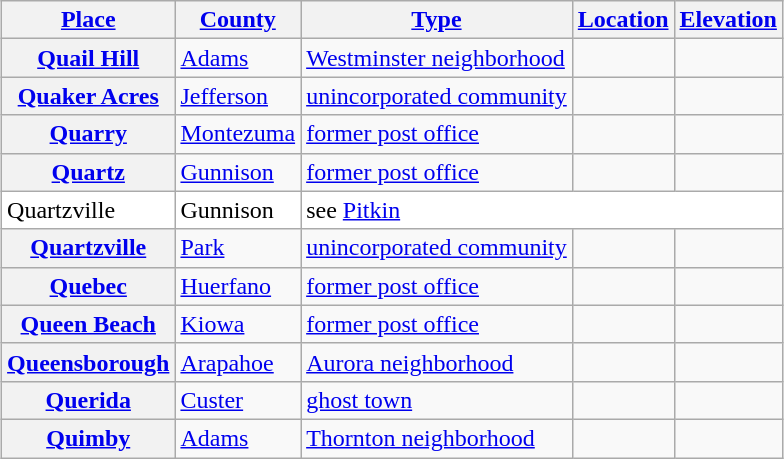<table class="wikitable sortable  plainrowheaders" style="margin:auto;">
<tr>
<th scope=col><a href='#'>Place</a></th>
<th scope=col><a href='#'>County</a></th>
<th scope=col><a href='#'>Type</a></th>
<th scope=col><a href='#'>Location</a></th>
<th scope=col><a href='#'>Elevation</a></th>
</tr>
<tr>
<th scope=row><a href='#'>Quail Hill</a></th>
<td><a href='#'>Adams</a></td>
<td><a href='#'>Westminster neighborhood</a></td>
<td></td>
<td align=right></td>
</tr>
<tr>
<th scope=row><a href='#'>Quaker Acres</a></th>
<td><a href='#'>Jefferson</a></td>
<td><a href='#'>unincorporated community</a></td>
<td></td>
<td align=right></td>
</tr>
<tr>
<th scope=row><a href='#'>Quarry</a></th>
<td><a href='#'>Montezuma</a></td>
<td><a href='#'>former post office</a></td>
<td></td>
<td></td>
</tr>
<tr>
<th scope=row><a href='#'>Quartz</a></th>
<td><a href='#'>Gunnison</a></td>
<td><a href='#'>former post office</a></td>
<td></td>
<td></td>
</tr>
<tr bgcolor=white>
<td>Quartzville</td>
<td>Gunnison</td>
<td colspan=3>see <a href='#'>Pitkin</a></td>
</tr>
<tr>
<th scope=row><a href='#'>Quartzville</a></th>
<td><a href='#'>Park</a></td>
<td><a href='#'>unincorporated community</a></td>
<td></td>
<td align=right></td>
</tr>
<tr>
<th scope=row><a href='#'>Quebec</a></th>
<td><a href='#'>Huerfano</a></td>
<td><a href='#'>former post office</a></td>
<td></td>
<td></td>
</tr>
<tr>
<th scope=row><a href='#'>Queen Beach</a></th>
<td><a href='#'>Kiowa</a></td>
<td><a href='#'>former post office</a></td>
<td></td>
<td></td>
</tr>
<tr>
<th scope=row><a href='#'>Queensborough</a></th>
<td><a href='#'>Arapahoe</a></td>
<td><a href='#'>Aurora neighborhood</a></td>
<td></td>
<td align=right></td>
</tr>
<tr>
<th scope=row><a href='#'>Querida</a></th>
<td><a href='#'>Custer</a></td>
<td><a href='#'>ghost town</a></td>
<td></td>
<td align=right></td>
</tr>
<tr>
<th scope=row><a href='#'>Quimby</a></th>
<td><a href='#'>Adams</a></td>
<td><a href='#'>Thornton neighborhood</a></td>
<td></td>
<td align=right></td>
</tr>
</table>
